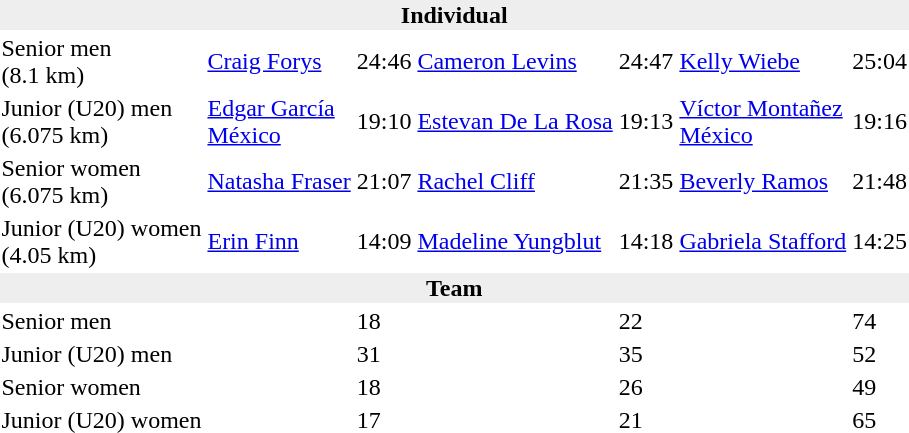<table>
<tr>
<td colspan=7 bgcolor=#eeeeee style=text-align:center;><strong>Individual</strong></td>
</tr>
<tr>
<td>Senior men<br>(8.1 km)</td>
<td><a href='#'>Craig Forys</a><br></td>
<td>24:46</td>
<td><a href='#'>Cameron Levins</a><br></td>
<td>24:47</td>
<td><a href='#'>Kelly Wiebe</a><br></td>
<td>25:04</td>
</tr>
<tr>
<td>Junior (U20) men<br>(6.075 km)</td>
<td><a href='#'>Edgar García</a><br> <a href='#'>México</a></td>
<td>19:10</td>
<td><a href='#'>Estevan De La Rosa</a><br></td>
<td>19:13</td>
<td><a href='#'>Víctor Montañez</a><br> <a href='#'>México</a></td>
<td>19:16</td>
</tr>
<tr>
<td>Senior women<br>(6.075 km)</td>
<td><a href='#'>Natasha Fraser</a><br></td>
<td>21:07</td>
<td><a href='#'>Rachel Cliff</a><br></td>
<td>21:35</td>
<td><a href='#'>Beverly Ramos</a><br></td>
<td>21:48</td>
</tr>
<tr>
<td>Junior (U20) women<br>(4.05 km)</td>
<td><a href='#'>Erin Finn</a><br></td>
<td>14:09</td>
<td><a href='#'>Madeline Yungblut</a><br></td>
<td>14:18</td>
<td><a href='#'>Gabriela Stafford</a><br></td>
<td>14:25</td>
</tr>
<tr>
<td colspan=7 bgcolor=#eeeeee style=text-align:center;><strong>Team</strong></td>
</tr>
<tr>
<td>Senior men</td>
<td></td>
<td>18</td>
<td></td>
<td>22</td>
<td></td>
<td>74</td>
</tr>
<tr>
<td>Junior (U20) men</td>
<td></td>
<td>31</td>
<td></td>
<td>35</td>
<td></td>
<td>52</td>
</tr>
<tr>
<td>Senior women</td>
<td></td>
<td>18</td>
<td></td>
<td>26</td>
<td></td>
<td>49</td>
</tr>
<tr>
<td>Junior (U20) women</td>
<td></td>
<td>17</td>
<td></td>
<td>21</td>
<td></td>
<td>65</td>
</tr>
</table>
